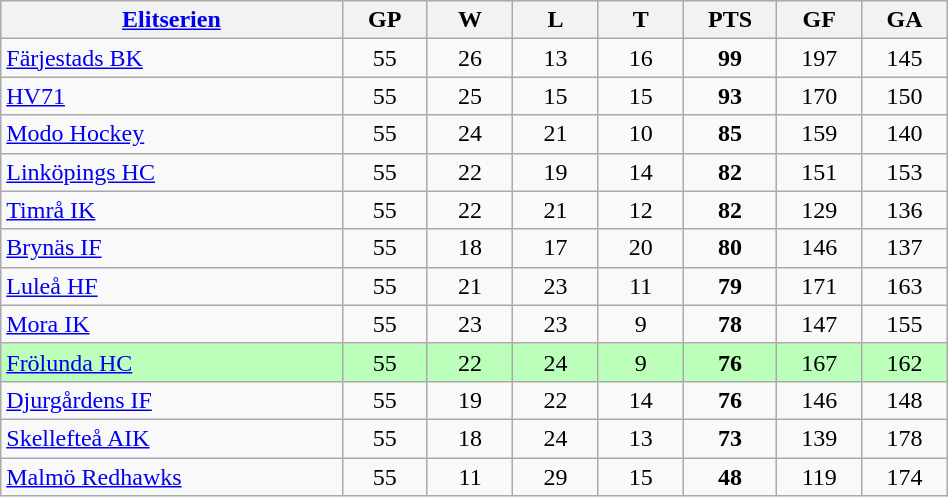<table class="wikitable" style="width:50%;">
<tr style="text-align:center; background:#ddd;">
<th style="width:20%;"><a href='#'>Elitserien</a></th>
<th style="width:5%;">GP</th>
<th style="width:5%;">W</th>
<th style="width:5%;">L</th>
<th style="width:5%;">T</th>
<th style="width:5%;">PTS</th>
<th style="width:5%;">GF</th>
<th style="width:5%;">GA</th>
</tr>
<tr style="text-align:center;">
<td align=left><a href='#'>Färjestads BK</a></td>
<td>55</td>
<td>26</td>
<td>13</td>
<td>16</td>
<td><strong>99</strong></td>
<td>197</td>
<td>145</td>
</tr>
<tr style="text-align:center;">
<td align=left><a href='#'>HV71</a></td>
<td>55</td>
<td>25</td>
<td>15</td>
<td>15</td>
<td><strong>93</strong></td>
<td>170</td>
<td>150</td>
</tr>
<tr style="text-align:center;">
<td align=left><a href='#'>Modo Hockey</a></td>
<td>55</td>
<td>24</td>
<td>21</td>
<td>10</td>
<td><strong>85</strong></td>
<td>159</td>
<td>140</td>
</tr>
<tr style="text-align:center;">
<td align=left><a href='#'>Linköpings HC</a></td>
<td>55</td>
<td>22</td>
<td>19</td>
<td>14</td>
<td><strong>82</strong></td>
<td>151</td>
<td>153</td>
</tr>
<tr style="text-align:center;">
<td align=left><a href='#'>Timrå IK</a></td>
<td>55</td>
<td>22</td>
<td>21</td>
<td>12</td>
<td><strong>82</strong></td>
<td>129</td>
<td>136</td>
</tr>
<tr style="text-align:center;">
<td align=left><a href='#'>Brynäs IF</a></td>
<td>55</td>
<td>18</td>
<td>17</td>
<td>20</td>
<td><strong>80</strong></td>
<td>146</td>
<td>137</td>
</tr>
<tr style="text-align:center;">
<td align=left><a href='#'>Luleå HF</a></td>
<td>55</td>
<td>21</td>
<td>23</td>
<td>11</td>
<td><strong>79</strong></td>
<td>171</td>
<td>163</td>
</tr>
<tr style="text-align:center;">
<td align=left><a href='#'>Mora IK</a></td>
<td>55</td>
<td>23</td>
<td>23</td>
<td>9</td>
<td><strong>78</strong></td>
<td>147</td>
<td>155</td>
</tr>
<tr style="text-align:center; background:#bfb;">
<td align=left><a href='#'>Frölunda HC</a></td>
<td>55</td>
<td>22</td>
<td>24</td>
<td>9</td>
<td><strong>76</strong></td>
<td>167</td>
<td>162</td>
</tr>
<tr style="text-align:center;">
<td align=left><a href='#'>Djurgårdens IF</a></td>
<td>55</td>
<td>19</td>
<td>22</td>
<td>14</td>
<td><strong>76</strong></td>
<td>146</td>
<td>148</td>
</tr>
<tr style="text-align:center;">
<td align=left><a href='#'>Skellefteå AIK</a></td>
<td>55</td>
<td>18</td>
<td>24</td>
<td>13</td>
<td><strong>73</strong></td>
<td>139</td>
<td>178</td>
</tr>
<tr style="text-align:center;">
<td align=left><a href='#'>Malmö Redhawks</a></td>
<td>55</td>
<td>11</td>
<td>29</td>
<td>15</td>
<td><strong>48</strong></td>
<td>119</td>
<td>174</td>
</tr>
</table>
